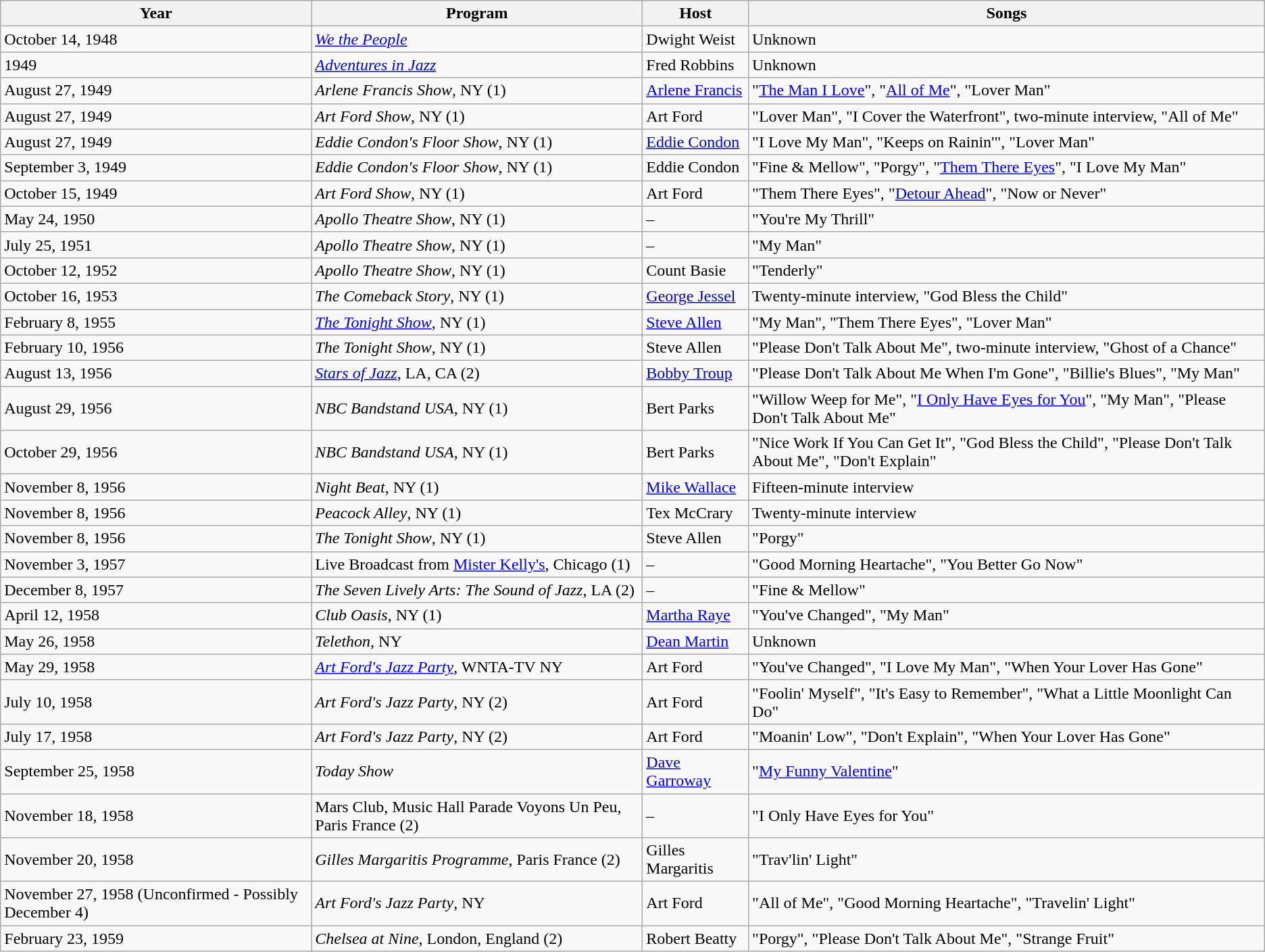<table class="sortable wikitable">
<tr>
<th scope=col>Year</th>
<th scope=col>Program</th>
<th scope=col>Host</th>
<th scope=col>Songs</th>
</tr>
<tr>
<td>October 14, 1948</td>
<td><em><a href='#'>We the People</a></em></td>
<td>Dwight Weist</td>
<td>Unknown</td>
</tr>
<tr>
<td>1949</td>
<td><em><a href='#'>Adventures in Jazz</a></em></td>
<td>Fred Robbins</td>
<td>Unknown</td>
</tr>
<tr>
<td>August 27, 1949</td>
<td><em>Arlene Francis Show</em>, NY (1)</td>
<td><a href='#'>Arlene Francis</a></td>
<td>"<a href='#'>The Man I Love</a>", "<a href='#'>All of Me</a>", "Lover Man"</td>
</tr>
<tr>
<td>August 27, 1949</td>
<td><em>Art Ford Show</em>, NY (1)</td>
<td>Art Ford</td>
<td>"Lover Man", "I Cover the Waterfront", two-minute interview, "All of Me"</td>
</tr>
<tr>
<td>August 27, 1949</td>
<td><em>Eddie Condon's Floor Show</em>, NY (1)</td>
<td><a href='#'>Eddie Condon</a></td>
<td>"I Love My Man", "Keeps on Rainin'", "Lover Man"</td>
</tr>
<tr>
<td>September 3, 1949</td>
<td><em>Eddie Condon's Floor Show</em>, NY (1)</td>
<td>Eddie Condon</td>
<td>"Fine & Mellow", "Porgy", "<a href='#'>Them There Eyes</a>", "I Love My Man"</td>
</tr>
<tr>
<td>October 15, 1949</td>
<td><em>Art Ford Show</em>, NY (1)</td>
<td>Art Ford</td>
<td>"Them There Eyes", "<a href='#'>Detour Ahead</a>", "Now or Never"</td>
</tr>
<tr>
<td>May 24, 1950</td>
<td><em>Apollo Theatre Show</em>, NY (1)</td>
<td>–</td>
<td>"You're My Thrill"</td>
</tr>
<tr>
<td>July 25, 1951</td>
<td><em>Apollo Theatre Show</em>, NY (1)</td>
<td>–</td>
<td>"My Man"</td>
</tr>
<tr>
<td>October 12, 1952</td>
<td><em>Apollo Theatre Show</em>, NY (1)</td>
<td>Count Basie</td>
<td>"Tenderly"</td>
</tr>
<tr>
<td>October 16, 1953</td>
<td><em>The Comeback Story</em>, NY (1)</td>
<td><a href='#'>George Jessel</a></td>
<td>Twenty-minute interview, "God Bless the Child"</td>
</tr>
<tr>
<td>February 8, 1955</td>
<td><em><a href='#'>The Tonight Show</a></em>, NY (1)</td>
<td><a href='#'>Steve Allen</a></td>
<td>"My Man", "Them There Eyes", "Lover Man"</td>
</tr>
<tr>
<td>February 10, 1956</td>
<td><em>The Tonight Show</em>, NY (1)</td>
<td>Steve Allen</td>
<td>"Please Don't Talk About Me", two-minute interview, "Ghost of a Chance"</td>
</tr>
<tr>
<td>August 13, 1956</td>
<td><em><a href='#'>Stars of Jazz</a></em>, LA, CA (2)</td>
<td><a href='#'>Bobby Troup</a></td>
<td>"Please Don't Talk About Me When I'm Gone", "Billie's Blues", "My Man"</td>
</tr>
<tr>
<td>August 29, 1956</td>
<td><em>NBC Bandstand USA</em>, NY (1)</td>
<td>Bert Parks</td>
<td>"Willow Weep for Me", "<a href='#'>I Only Have Eyes for You</a>", "My Man", "Please Don't Talk About Me"</td>
</tr>
<tr>
<td>October 29, 1956</td>
<td><em>NBC Bandstand USA</em>, NY (1)</td>
<td>Bert Parks</td>
<td>"Nice Work If You Can Get It", "God Bless the Child", "Please Don't Talk About Me", "Don't Explain"</td>
</tr>
<tr>
<td>November 8, 1956</td>
<td><em>Night Beat</em>, NY (1)</td>
<td><a href='#'>Mike Wallace</a></td>
<td>Fifteen-minute interview</td>
</tr>
<tr>
<td>November 8, 1956</td>
<td><em>Peacock Alley</em>, NY (1)</td>
<td>Tex McCrary</td>
<td>Twenty-minute interview</td>
</tr>
<tr>
<td>November 8, 1956</td>
<td><em>The Tonight Show</em>, NY (1)</td>
<td>Steve Allen</td>
<td>"Porgy"</td>
</tr>
<tr>
<td>November 3, 1957</td>
<td>Live Broadcast from <a href='#'>Mister Kelly's</a>, Chicago (1)</td>
<td>–</td>
<td>"Good Morning Heartache", "You Better Go Now"</td>
</tr>
<tr>
<td>December 8, 1957</td>
<td><em>The Seven Lively Arts: The Sound of Jazz</em>, LA (2)</td>
<td>–</td>
<td>"Fine & Mellow"</td>
</tr>
<tr>
<td>April 12, 1958</td>
<td><em>Club Oasis</em>, NY (1)</td>
<td><a href='#'>Martha Raye</a></td>
<td>"You've Changed", "My Man"</td>
</tr>
<tr>
<td>May 26, 1958</td>
<td><em>Telethon</em>, NY</td>
<td><a href='#'>Dean Martin</a></td>
<td>Unknown</td>
</tr>
<tr>
<td>May 29, 1958</td>
<td><em><a href='#'>Art Ford's Jazz Party</a></em>, WNTA-TV NY</td>
<td>Art Ford</td>
<td>"You've Changed", "I Love My Man", "When Your Lover Has Gone"</td>
</tr>
<tr>
<td>July 10, 1958</td>
<td><em>Art Ford's Jazz Party</em>, NY (2)</td>
<td>Art Ford</td>
<td>"Foolin' Myself", "It's Easy to Remember", "What a Little Moonlight Can Do"</td>
</tr>
<tr>
<td>July 17, 1958</td>
<td><em>Art Ford's Jazz Party</em>, NY (2)</td>
<td>Art Ford</td>
<td>"Moanin' Low", "Don't Explain", "When Your Lover Has Gone"</td>
</tr>
<tr>
<td>September 25, 1958</td>
<td><em>Today Show</em></td>
<td><a href='#'>Dave Garroway</a></td>
<td>"<a href='#'>My Funny Valentine</a>"</td>
</tr>
<tr>
<td>November 18, 1958</td>
<td>Mars Club, Music Hall Parade Voyons Un Peu, Paris France (2)</td>
<td>–</td>
<td>"I Only Have Eyes for You"</td>
</tr>
<tr>
<td>November 20, 1958</td>
<td><em>Gilles Margaritis Programme</em>, Paris France (2)</td>
<td>Gilles Margaritis</td>
<td>"Trav'lin' Light"</td>
</tr>
<tr>
<td>November 27, 1958 (Unconfirmed - Possibly December 4)</td>
<td><em>Art Ford's Jazz Party</em>, NY</td>
<td>Art Ford</td>
<td>"All of Me", "Good Morning Heartache", "Travelin' Light"</td>
</tr>
<tr>
<td>February 23, 1959</td>
<td><em>Chelsea at Nine</em>, London, England (2)</td>
<td>Robert Beatty</td>
<td>"Porgy", "Please Don't Talk About Me", "Strange Fruit"</td>
</tr>
</table>
